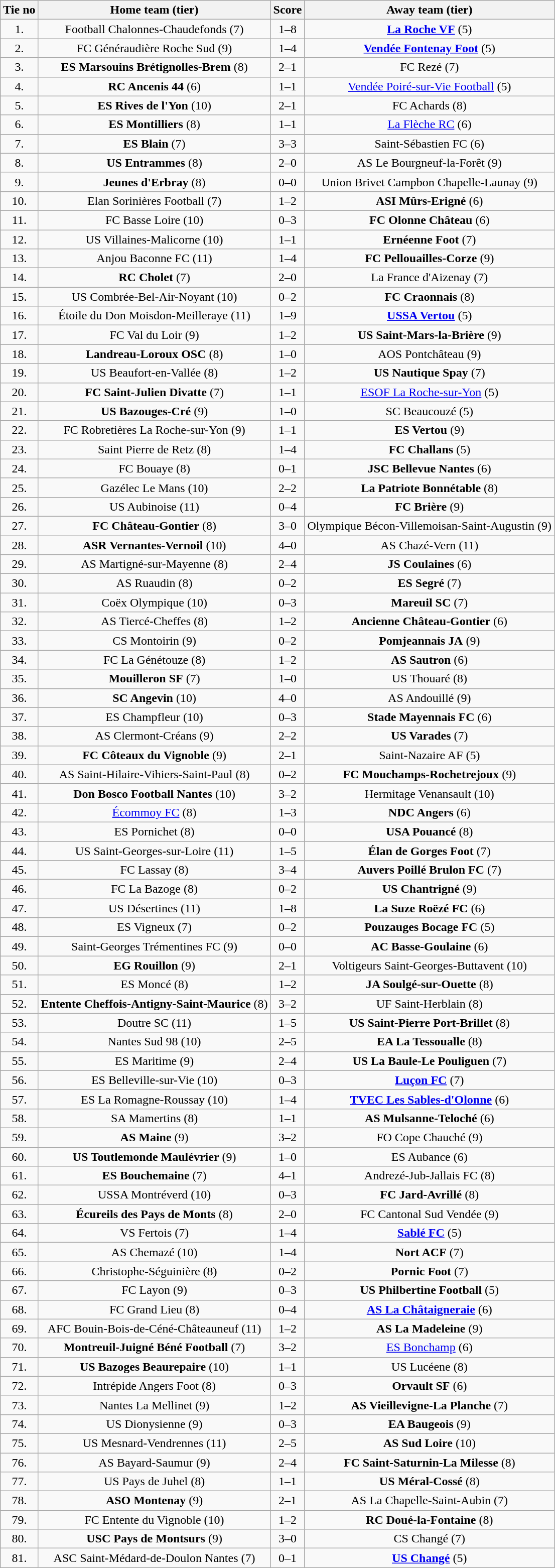<table class="wikitable" style="text-align: center">
<tr>
<th>Tie no</th>
<th>Home team (tier)</th>
<th>Score</th>
<th>Away team (tier)</th>
</tr>
<tr>
<td>1.</td>
<td>Football Chalonnes-Chaudefonds (7)</td>
<td>1–8</td>
<td><strong><a href='#'>La Roche VF</a></strong> (5)</td>
</tr>
<tr>
<td>2.</td>
<td>FC Généraudière Roche Sud (9)</td>
<td>1–4</td>
<td><strong><a href='#'>Vendée Fontenay Foot</a></strong> (5)</td>
</tr>
<tr>
<td>3.</td>
<td><strong>ES Marsouins Brétignolles-Brem</strong> (8)</td>
<td>2–1</td>
<td>FC Rezé (7)</td>
</tr>
<tr>
<td>4.</td>
<td><strong>RC Ancenis 44</strong> (6)</td>
<td>1–1 </td>
<td><a href='#'>Vendée Poiré-sur-Vie Football</a> (5)</td>
</tr>
<tr>
<td>5.</td>
<td><strong>ES Rives de l'Yon</strong> (10)</td>
<td>2–1</td>
<td>FC Achards (8)</td>
</tr>
<tr>
<td>6.</td>
<td><strong>ES Montilliers</strong> (8)</td>
<td>1–1 </td>
<td><a href='#'>La Flèche RC</a> (6)</td>
</tr>
<tr>
<td>7.</td>
<td><strong>ES Blain</strong> (7)</td>
<td>3–3 </td>
<td>Saint-Sébastien FC (6)</td>
</tr>
<tr>
<td>8.</td>
<td><strong>US Entrammes</strong> (8)</td>
<td>2–0</td>
<td>AS Le Bourgneuf-la-Forêt (9)</td>
</tr>
<tr>
<td>9.</td>
<td><strong>Jeunes d'Erbray</strong> (8)</td>
<td>0–0 </td>
<td>Union Brivet Campbon Chapelle-Launay (9)</td>
</tr>
<tr>
<td>10.</td>
<td>Elan Sorinières Football (7)</td>
<td>1–2</td>
<td><strong>ASI Mûrs-Erigné</strong> (6)</td>
</tr>
<tr>
<td>11.</td>
<td>FC Basse Loire (10)</td>
<td>0–3</td>
<td><strong>FC Olonne Château</strong> (6)</td>
</tr>
<tr>
<td>12.</td>
<td>US Villaines-Malicorne (10)</td>
<td>1–1 </td>
<td><strong>Ernéenne Foot</strong> (7)</td>
</tr>
<tr>
<td>13.</td>
<td>Anjou Baconne FC (11)</td>
<td>1–4</td>
<td><strong>FC Pellouailles-Corze</strong> (9)</td>
</tr>
<tr>
<td>14.</td>
<td><strong>RC Cholet</strong> (7)</td>
<td>2–0</td>
<td>La France d'Aizenay (7)</td>
</tr>
<tr>
<td>15.</td>
<td>US Combrée-Bel-Air-Noyant (10)</td>
<td>0–2</td>
<td><strong>FC Craonnais</strong> (8)</td>
</tr>
<tr>
<td>16.</td>
<td>Étoile du Don Moisdon-Meilleraye (11)</td>
<td>1–9</td>
<td><strong><a href='#'>USSA Vertou</a></strong> (5)</td>
</tr>
<tr>
<td>17.</td>
<td>FC Val du Loir (9)</td>
<td>1–2</td>
<td><strong>US Saint-Mars-la-Brière</strong> (9)</td>
</tr>
<tr>
<td>18.</td>
<td><strong>Landreau-Loroux OSC</strong> (8)</td>
<td>1–0</td>
<td>AOS Pontchâteau (9)</td>
</tr>
<tr>
<td>19.</td>
<td>US Beaufort-en-Vallée (8)</td>
<td>1–2</td>
<td><strong>US Nautique Spay</strong> (7)</td>
</tr>
<tr>
<td>20.</td>
<td><strong>FC Saint-Julien Divatte</strong> (7)</td>
<td>1–1 </td>
<td><a href='#'>ESOF La Roche-sur-Yon</a> (5)</td>
</tr>
<tr>
<td>21.</td>
<td><strong>US Bazouges-Cré</strong> (9)</td>
<td>1–0</td>
<td>SC Beaucouzé (5)</td>
</tr>
<tr>
<td>22.</td>
<td>FC Robretières La Roche-sur-Yon (9)</td>
<td>1–1 </td>
<td><strong>ES Vertou</strong> (9)</td>
</tr>
<tr>
<td>23.</td>
<td>Saint Pierre de Retz (8)</td>
<td>1–4</td>
<td><strong>FC Challans</strong> (5)</td>
</tr>
<tr>
<td>24.</td>
<td>FC Bouaye (8)</td>
<td>0–1</td>
<td><strong>JSC Bellevue Nantes</strong> (6)</td>
</tr>
<tr>
<td>25.</td>
<td>Gazélec Le Mans (10)</td>
<td>2–2 </td>
<td><strong>La Patriote Bonnétable</strong> (8)</td>
</tr>
<tr>
<td>26.</td>
<td>US Aubinoise (11)</td>
<td>0–4</td>
<td><strong>FC Brière</strong> (9)</td>
</tr>
<tr>
<td>27.</td>
<td><strong>FC Château-Gontier</strong> (8)</td>
<td>3–0</td>
<td>Olympique Bécon-Villemoisan-Saint-Augustin (9)</td>
</tr>
<tr>
<td>28.</td>
<td><strong>ASR Vernantes-Vernoil</strong> (10)</td>
<td>4–0</td>
<td>AS Chazé-Vern (11)</td>
</tr>
<tr>
<td>29.</td>
<td>AS Martigné-sur-Mayenne (8)</td>
<td>2–4</td>
<td><strong>JS Coulaines</strong> (6)</td>
</tr>
<tr>
<td>30.</td>
<td>AS Ruaudin (8)</td>
<td>0–2</td>
<td><strong>ES Segré</strong> (7)</td>
</tr>
<tr>
<td>31.</td>
<td>Coëx Olympique (10)</td>
<td>0–3</td>
<td><strong>Mareuil SC</strong> (7)</td>
</tr>
<tr>
<td>32.</td>
<td>AS Tiercé-Cheffes (8)</td>
<td>1–2</td>
<td><strong>Ancienne Château-Gontier</strong> (6)</td>
</tr>
<tr>
<td>33.</td>
<td>CS Montoirin (9)</td>
<td>0–2</td>
<td><strong>Pomjeannais JA</strong> (9)</td>
</tr>
<tr>
<td>34.</td>
<td>FC La Génétouze (8)</td>
<td>1–2</td>
<td><strong>AS Sautron</strong> (6)</td>
</tr>
<tr>
<td>35.</td>
<td><strong>Mouilleron SF</strong> (7)</td>
<td>1–0</td>
<td>US Thouaré (8)</td>
</tr>
<tr>
<td>36.</td>
<td><strong>SC Angevin</strong> (10)</td>
<td>4–0</td>
<td>AS Andouillé (9)</td>
</tr>
<tr>
<td>37.</td>
<td>ES Champfleur (10)</td>
<td>0–3</td>
<td><strong>Stade Mayennais FC</strong> (6)</td>
</tr>
<tr>
<td>38.</td>
<td>AS Clermont-Créans (9)</td>
<td>2–2 </td>
<td><strong>US Varades</strong> (7)</td>
</tr>
<tr>
<td>39.</td>
<td><strong>FC Côteaux du Vignoble</strong> (9)</td>
<td>2–1</td>
<td>Saint-Nazaire AF (5)</td>
</tr>
<tr>
<td>40.</td>
<td>AS Saint-Hilaire-Vihiers-Saint-Paul (8)</td>
<td>0–2</td>
<td><strong>FC Mouchamps-Rochetrejoux</strong> (9)</td>
</tr>
<tr>
<td>41.</td>
<td><strong>Don Bosco Football Nantes</strong> (10)</td>
<td>3–2</td>
<td>Hermitage Venansault (10)</td>
</tr>
<tr>
<td>42.</td>
<td><a href='#'>Écommoy FC</a> (8)</td>
<td>1–3</td>
<td><strong>NDC Angers</strong> (6)</td>
</tr>
<tr>
<td>43.</td>
<td>ES Pornichet (8)</td>
<td>0–0 </td>
<td><strong>USA Pouancé</strong> (8)</td>
</tr>
<tr>
<td>44.</td>
<td>US Saint-Georges-sur-Loire (11)</td>
<td>1–5</td>
<td><strong>Élan de Gorges Foot</strong> (7)</td>
</tr>
<tr>
<td>45.</td>
<td>FC Lassay (8)</td>
<td>3–4</td>
<td><strong>Auvers Poillé Brulon FC</strong> (7)</td>
</tr>
<tr>
<td>46.</td>
<td>FC La Bazoge (8)</td>
<td>0–2</td>
<td><strong>US Chantrigné</strong> (9)</td>
</tr>
<tr>
<td>47.</td>
<td>US Désertines (11)</td>
<td>1–8</td>
<td><strong>La Suze Roëzé FC</strong> (6)</td>
</tr>
<tr>
<td>48.</td>
<td>ES Vigneux (7)</td>
<td>0–2</td>
<td><strong>Pouzauges Bocage FC</strong> (5)</td>
</tr>
<tr>
<td>49.</td>
<td>Saint-Georges Trémentines FC (9)</td>
<td>0–0 </td>
<td><strong>AC Basse-Goulaine</strong> (6)</td>
</tr>
<tr>
<td>50.</td>
<td><strong>EG Rouillon</strong> (9)</td>
<td>2–1</td>
<td>Voltigeurs Saint-Georges-Buttavent (10)</td>
</tr>
<tr>
<td>51.</td>
<td>ES Moncé (8)</td>
<td>1–2</td>
<td><strong>JA Soulgé-sur-Ouette</strong> (8)</td>
</tr>
<tr>
<td>52.</td>
<td><strong>Entente Cheffois-Antigny-Saint-Maurice</strong> (8)</td>
<td>3–2</td>
<td>UF Saint-Herblain (8)</td>
</tr>
<tr>
<td>53.</td>
<td>Doutre SC (11)</td>
<td>1–5</td>
<td><strong>US Saint-Pierre Port-Brillet</strong> (8)</td>
</tr>
<tr>
<td>54.</td>
<td>Nantes Sud 98 (10)</td>
<td>2–5</td>
<td><strong>EA La Tessoualle</strong> (8)</td>
</tr>
<tr>
<td>55.</td>
<td>ES Maritime (9)</td>
<td>2–4</td>
<td><strong>US La Baule-Le Pouliguen</strong> (7)</td>
</tr>
<tr>
<td>56.</td>
<td>ES Belleville-sur-Vie (10)</td>
<td>0–3</td>
<td><strong><a href='#'>Luçon FC</a></strong> (7)</td>
</tr>
<tr>
<td>57.</td>
<td>ES La Romagne-Roussay (10)</td>
<td>1–4</td>
<td><strong><a href='#'>TVEC Les Sables-d'Olonne</a></strong> (6)</td>
</tr>
<tr>
<td>58.</td>
<td>SA Mamertins (8)</td>
<td>1–1 </td>
<td><strong>AS Mulsanne-Teloché</strong> (6)</td>
</tr>
<tr>
<td>59.</td>
<td><strong>AS Maine</strong> (9)</td>
<td>3–2</td>
<td>FO Cope Chauché (9)</td>
</tr>
<tr>
<td>60.</td>
<td><strong>US Toutlemonde Maulévrier</strong> (9)</td>
<td>1–0</td>
<td>ES Aubance (6)</td>
</tr>
<tr>
<td>61.</td>
<td><strong>ES Bouchemaine</strong> (7)</td>
<td>4–1</td>
<td>Andrezé-Jub-Jallais FC (8)</td>
</tr>
<tr>
<td>62.</td>
<td>USSA Montréverd (10)</td>
<td>0–3</td>
<td><strong>FC Jard-Avrillé</strong> (8)</td>
</tr>
<tr>
<td>63.</td>
<td><strong>Écureils des Pays de Monts</strong> (8)</td>
<td>2–0</td>
<td>FC Cantonal Sud Vendée (9)</td>
</tr>
<tr>
<td>64.</td>
<td>VS Fertois (7)</td>
<td>1–4</td>
<td><strong><a href='#'>Sablé FC</a></strong> (5)</td>
</tr>
<tr>
<td>65.</td>
<td>AS Chemazé (10)</td>
<td>1–4</td>
<td><strong>Nort ACF</strong> (7)</td>
</tr>
<tr>
<td>66.</td>
<td>Christophe-Séguinière (8)</td>
<td>0–2</td>
<td><strong>Pornic Foot</strong> (7)</td>
</tr>
<tr>
<td>67.</td>
<td>FC Layon (9)</td>
<td>0–3</td>
<td><strong>US Philbertine Football</strong> (5)</td>
</tr>
<tr>
<td>68.</td>
<td>FC Grand Lieu (8)</td>
<td>0–4</td>
<td><strong><a href='#'>AS La Châtaigneraie</a></strong> (6)</td>
</tr>
<tr>
<td>69.</td>
<td>AFC Bouin-Bois-de-Céné-Châteauneuf (11)</td>
<td>1–2</td>
<td><strong>AS La Madeleine</strong> (9)</td>
</tr>
<tr>
<td>70.</td>
<td><strong>Montreuil-Juigné Béné Football</strong> (7)</td>
<td>3–2</td>
<td><a href='#'>ES Bonchamp</a> (6)</td>
</tr>
<tr>
<td>71.</td>
<td><strong>US Bazoges Beaurepaire</strong> (10)</td>
<td>1–1 </td>
<td>US Lucéene (8)</td>
</tr>
<tr>
<td>72.</td>
<td>Intrépide Angers Foot (8)</td>
<td>0–3</td>
<td><strong>Orvault SF</strong> (6)</td>
</tr>
<tr>
<td>73.</td>
<td>Nantes La Mellinet (9)</td>
<td>1–2</td>
<td><strong>AS Vieillevigne-La Planche</strong> (7)</td>
</tr>
<tr>
<td>74.</td>
<td>US Dionysienne (9)</td>
<td>0–3</td>
<td><strong>EA Baugeois</strong> (9)</td>
</tr>
<tr>
<td>75.</td>
<td>US Mesnard-Vendrennes (11)</td>
<td>2–5</td>
<td><strong>AS Sud Loire</strong> (10)</td>
</tr>
<tr>
<td>76.</td>
<td>AS Bayard-Saumur (9)</td>
<td>2–4</td>
<td><strong>FC Saint-Saturnin-La Milesse</strong> (8)</td>
</tr>
<tr>
<td>77.</td>
<td>US Pays de Juhel (8)</td>
<td>1–1 </td>
<td><strong>US Méral-Cossé</strong> (8)</td>
</tr>
<tr>
<td>78.</td>
<td><strong>ASO Montenay</strong> (9)</td>
<td>2–1</td>
<td>AS La Chapelle-Saint-Aubin (7)</td>
</tr>
<tr>
<td>79.</td>
<td>FC Entente du Vignoble (10)</td>
<td>1–2</td>
<td><strong>RC Doué-la-Fontaine</strong> (8)</td>
</tr>
<tr>
<td>80.</td>
<td><strong>USC Pays de Montsurs</strong> (9)</td>
<td>3–0</td>
<td>CS Changé (7)</td>
</tr>
<tr>
<td>81.</td>
<td>ASC Saint-Médard-de-Doulon Nantes (7)</td>
<td>0–1</td>
<td><strong><a href='#'>US Changé</a></strong> (5)</td>
</tr>
</table>
